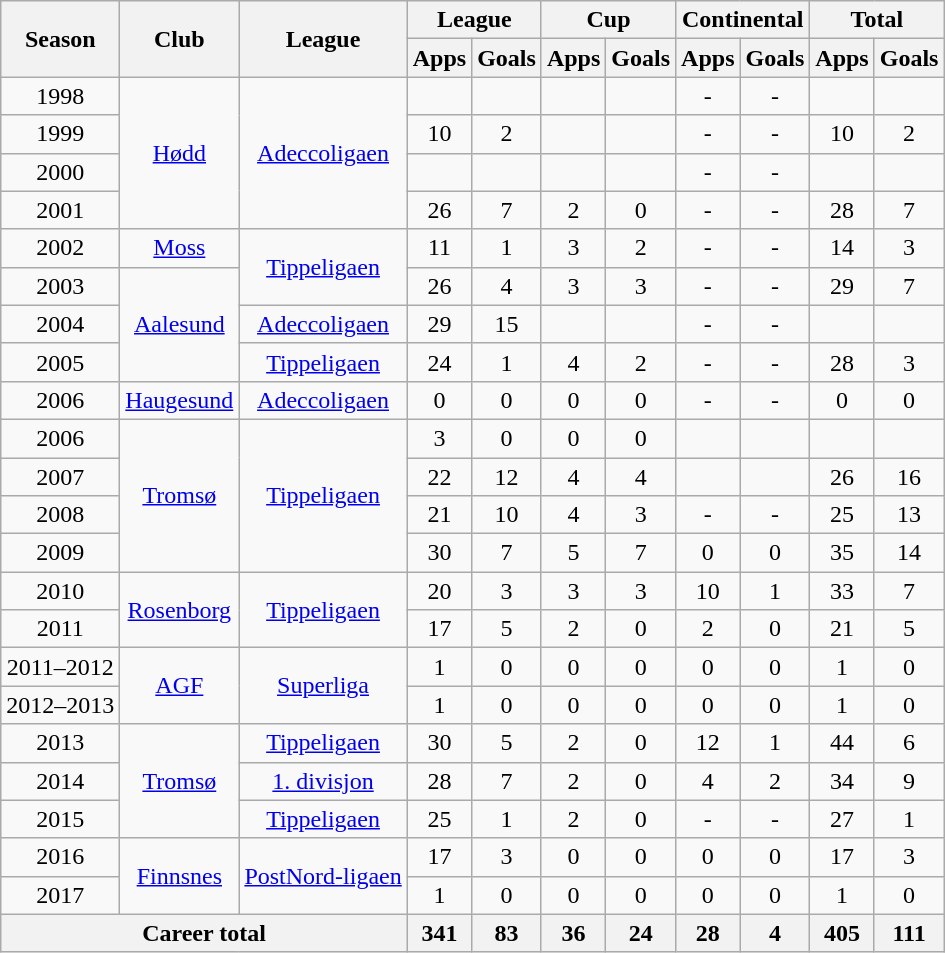<table class="wikitable" style="text-align:center">
<tr>
<th rowspan=2>Season</th>
<th rowspan=2>Club</th>
<th rowspan=2>League</th>
<th colspan=2>League</th>
<th colspan=2>Cup</th>
<th colspan=2>Continental</th>
<th colspan=2>Total</th>
</tr>
<tr>
<th>Apps</th>
<th>Goals</th>
<th>Apps</th>
<th>Goals</th>
<th>Apps</th>
<th>Goals</th>
<th>Apps</th>
<th>Goals</th>
</tr>
<tr>
<td>1998</td>
<td rowspan="4"><a href='#'>Hødd</a></td>
<td rowspan="4"><a href='#'>Adeccoligaen</a></td>
<td></td>
<td></td>
<td></td>
<td></td>
<td>-</td>
<td>-</td>
<td></td>
<td></td>
</tr>
<tr>
<td>1999</td>
<td>10</td>
<td>2</td>
<td></td>
<td></td>
<td>-</td>
<td>-</td>
<td>10</td>
<td>2</td>
</tr>
<tr>
<td>2000</td>
<td></td>
<td></td>
<td></td>
<td></td>
<td>-</td>
<td>-</td>
<td></td>
<td></td>
</tr>
<tr>
<td>2001</td>
<td>26</td>
<td>7</td>
<td>2</td>
<td>0</td>
<td>-</td>
<td>-</td>
<td>28</td>
<td>7</td>
</tr>
<tr>
<td>2002</td>
<td rowspan="1"><a href='#'>Moss</a></td>
<td rowspan="2"><a href='#'>Tippeligaen</a></td>
<td>11</td>
<td>1</td>
<td>3</td>
<td>2</td>
<td>-</td>
<td>-</td>
<td>14</td>
<td>3</td>
</tr>
<tr>
<td>2003</td>
<td rowspan="3"><a href='#'>Aalesund</a></td>
<td>26</td>
<td>4</td>
<td>3</td>
<td>3</td>
<td>-</td>
<td>-</td>
<td>29</td>
<td>7</td>
</tr>
<tr>
<td>2004</td>
<td rowspan="1"><a href='#'>Adeccoligaen</a></td>
<td>29</td>
<td>15</td>
<td></td>
<td></td>
<td>-</td>
<td>-</td>
<td></td>
<td></td>
</tr>
<tr>
<td>2005</td>
<td rowspan="1"><a href='#'>Tippeligaen</a></td>
<td>24</td>
<td>1</td>
<td>4</td>
<td>2</td>
<td>-</td>
<td>-</td>
<td>28</td>
<td>3</td>
</tr>
<tr>
<td>2006</td>
<td><a href='#'>Haugesund</a></td>
<td><a href='#'>Adeccoligaen</a></td>
<td>0</td>
<td>0</td>
<td>0</td>
<td>0</td>
<td>-</td>
<td>-</td>
<td>0</td>
<td>0</td>
</tr>
<tr>
<td>2006</td>
<td rowspan="4"><a href='#'>Tromsø</a></td>
<td rowspan="4"><a href='#'>Tippeligaen</a></td>
<td>3</td>
<td>0</td>
<td>0</td>
<td>0</td>
<td></td>
<td></td>
<td></td>
<td></td>
</tr>
<tr>
<td>2007</td>
<td>22</td>
<td>12</td>
<td>4</td>
<td>4</td>
<td></td>
<td></td>
<td>26</td>
<td>16</td>
</tr>
<tr>
<td>2008</td>
<td>21</td>
<td>10</td>
<td>4</td>
<td>3</td>
<td>-</td>
<td>-</td>
<td>25</td>
<td>13</td>
</tr>
<tr>
<td>2009</td>
<td>30</td>
<td>7</td>
<td>5</td>
<td>7</td>
<td>0</td>
<td>0</td>
<td>35</td>
<td>14</td>
</tr>
<tr>
<td>2010</td>
<td rowspan="2"><a href='#'>Rosenborg</a></td>
<td rowspan="2"><a href='#'>Tippeligaen</a></td>
<td>20</td>
<td>3</td>
<td>3</td>
<td>3</td>
<td>10</td>
<td>1</td>
<td>33</td>
<td>7</td>
</tr>
<tr>
<td>2011</td>
<td>17</td>
<td>5</td>
<td>2</td>
<td>0</td>
<td>2</td>
<td>0</td>
<td>21</td>
<td>5</td>
</tr>
<tr>
<td>2011–2012</td>
<td rowspan="2"><a href='#'>AGF</a></td>
<td rowspan="2"><a href='#'>Superliga</a></td>
<td>1</td>
<td>0</td>
<td>0</td>
<td>0</td>
<td>0</td>
<td>0</td>
<td>1</td>
<td>0</td>
</tr>
<tr>
<td>2012–2013</td>
<td>1</td>
<td>0</td>
<td>0</td>
<td>0</td>
<td>0</td>
<td>0</td>
<td>1</td>
<td>0</td>
</tr>
<tr>
<td>2013</td>
<td rowspan="3"><a href='#'>Tromsø</a></td>
<td rowspan="1"><a href='#'>Tippeligaen</a></td>
<td>30</td>
<td>5</td>
<td>2</td>
<td>0</td>
<td>12</td>
<td>1</td>
<td>44</td>
<td>6</td>
</tr>
<tr>
<td>2014</td>
<td rowspan="1"><a href='#'>1. divisjon</a></td>
<td>28</td>
<td>7</td>
<td>2</td>
<td>0</td>
<td>4</td>
<td>2</td>
<td>34</td>
<td>9</td>
</tr>
<tr>
<td>2015</td>
<td rowspan="1"><a href='#'>Tippeligaen</a></td>
<td>25</td>
<td>1</td>
<td>2</td>
<td>0</td>
<td>-</td>
<td>-</td>
<td>27</td>
<td>1</td>
</tr>
<tr>
<td>2016</td>
<td rowspan="2"><a href='#'>Finnsnes</a></td>
<td rowspan="2"><a href='#'>PostNord-ligaen</a></td>
<td>17</td>
<td>3</td>
<td>0</td>
<td>0</td>
<td>0</td>
<td>0</td>
<td>17</td>
<td>3</td>
</tr>
<tr>
<td>2017</td>
<td>1</td>
<td>0</td>
<td>0</td>
<td>0</td>
<td>0</td>
<td>0</td>
<td>1</td>
<td>0</td>
</tr>
<tr>
<th colspan="3">Career total</th>
<th>341</th>
<th>83</th>
<th>36</th>
<th>24</th>
<th>28</th>
<th>4</th>
<th>405</th>
<th>111</th>
</tr>
</table>
